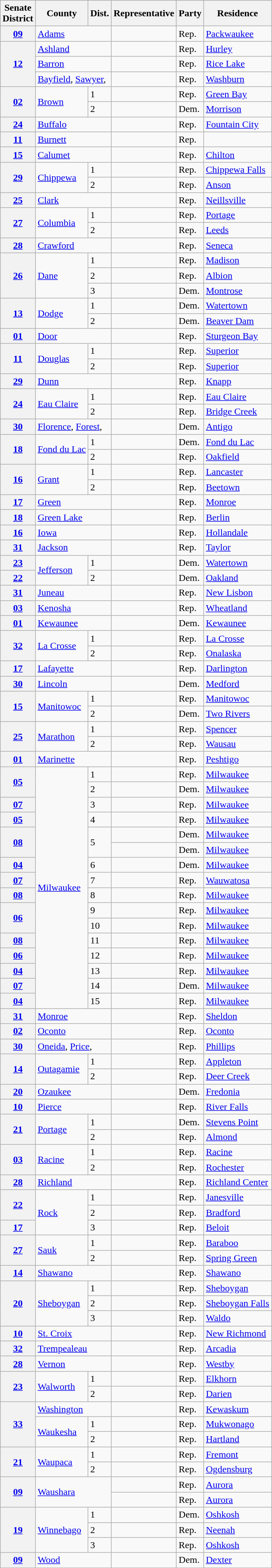<table class="wikitable sortable">
<tr>
<th>Senate<br>District</th>
<th>County</th>
<th>Dist.</th>
<th>Representative</th>
<th>Party</th>
<th>Residence</th>
</tr>
<tr>
<th><a href='#'>09</a></th>
<td text-align="left" colspan="2"><a href='#'>Adams</a> </td>
<td></td>
<td>Rep.</td>
<td><a href='#'>Packwaukee</a></td>
</tr>
<tr>
<th rowspan="3"><a href='#'>12</a></th>
<td text-align="left" colspan="2"><a href='#'>Ashland</a> </td>
<td></td>
<td>Rep.</td>
<td><a href='#'>Hurley</a></td>
</tr>
<tr>
<td text-align="left" colspan="2"><a href='#'>Barron</a></td>
<td></td>
<td>Rep.</td>
<td><a href='#'>Rice Lake</a></td>
</tr>
<tr>
<td text-align="left" colspan="2"><a href='#'>Bayfield</a>, <a href='#'>Sawyer</a>, </td>
<td></td>
<td>Rep.</td>
<td><a href='#'>Washburn</a></td>
</tr>
<tr>
<th rowspan="2"><a href='#'>02</a></th>
<td text-align="left" rowspan="2"><a href='#'>Brown</a></td>
<td>1</td>
<td></td>
<td>Rep.</td>
<td><a href='#'>Green Bay</a></td>
</tr>
<tr>
<td>2</td>
<td></td>
<td>Dem.</td>
<td><a href='#'>Morrison</a></td>
</tr>
<tr>
<th><a href='#'>24</a></th>
<td text-align="left" colspan="2"><a href='#'>Buffalo</a> </td>
<td></td>
<td>Rep.</td>
<td><a href='#'>Fountain City</a></td>
</tr>
<tr>
<th><a href='#'>11</a></th>
<td text-align="left" colspan="2"><a href='#'>Burnett</a> </td>
<td></td>
<td>Rep.</td>
<td></td>
</tr>
<tr>
<th><a href='#'>15</a></th>
<td text-align="left" colspan="2"><a href='#'>Calumet</a></td>
<td></td>
<td>Rep.</td>
<td><a href='#'>Chilton</a></td>
</tr>
<tr>
<th rowspan="2"><a href='#'>29</a></th>
<td text-align="left" rowspan="2"><a href='#'>Chippewa</a></td>
<td>1</td>
<td></td>
<td>Rep.</td>
<td><a href='#'>Chippewa Falls</a></td>
</tr>
<tr>
<td>2</td>
<td></td>
<td>Rep.</td>
<td><a href='#'>Anson</a></td>
</tr>
<tr>
<th><a href='#'>25</a></th>
<td text-align="left" colspan="2"><a href='#'>Clark</a></td>
<td></td>
<td>Rep.</td>
<td><a href='#'>Neillsville</a></td>
</tr>
<tr>
<th rowspan="2"><a href='#'>27</a></th>
<td text-align="left" rowspan="2"><a href='#'>Columbia</a></td>
<td>1</td>
<td></td>
<td>Rep.</td>
<td><a href='#'>Portage</a></td>
</tr>
<tr>
<td>2</td>
<td></td>
<td>Rep.</td>
<td><a href='#'>Leeds</a></td>
</tr>
<tr>
<th><a href='#'>28</a></th>
<td text-align="left" colspan="2"><a href='#'>Crawford</a></td>
<td></td>
<td>Rep.</td>
<td><a href='#'>Seneca</a></td>
</tr>
<tr>
<th rowspan="3"><a href='#'>26</a></th>
<td text-align="left" rowspan="3"><a href='#'>Dane</a></td>
<td>1</td>
<td></td>
<td>Rep.</td>
<td><a href='#'>Madison</a></td>
</tr>
<tr>
<td>2</td>
<td></td>
<td>Rep.</td>
<td><a href='#'>Albion</a></td>
</tr>
<tr>
<td>3</td>
<td></td>
<td>Dem.</td>
<td><a href='#'>Montrose</a></td>
</tr>
<tr>
<th rowspan="2"><a href='#'>13</a></th>
<td text-align="left" rowspan="2"><a href='#'>Dodge</a></td>
<td>1</td>
<td></td>
<td>Dem.</td>
<td><a href='#'>Watertown</a></td>
</tr>
<tr>
<td>2</td>
<td></td>
<td>Dem.</td>
<td><a href='#'>Beaver Dam</a></td>
</tr>
<tr>
<th><a href='#'>01</a></th>
<td text-align="left" colspan="2"><a href='#'>Door</a></td>
<td></td>
<td>Rep.</td>
<td><a href='#'>Sturgeon Bay</a></td>
</tr>
<tr>
<th rowspan="2"><a href='#'>11</a></th>
<td text-align="left" rowspan="2"><a href='#'>Douglas</a></td>
<td>1</td>
<td></td>
<td>Rep.</td>
<td><a href='#'>Superior</a></td>
</tr>
<tr>
<td>2</td>
<td></td>
<td>Rep.</td>
<td><a href='#'>Superior</a></td>
</tr>
<tr>
<th><a href='#'>29</a></th>
<td text-align="left" colspan="2"><a href='#'>Dunn</a></td>
<td></td>
<td>Rep.</td>
<td><a href='#'>Knapp</a></td>
</tr>
<tr>
<th rowspan="2"><a href='#'>24</a></th>
<td rowspan="2" text-align="left"><a href='#'>Eau Claire</a></td>
<td>1</td>
<td></td>
<td>Rep.</td>
<td><a href='#'>Eau Claire</a></td>
</tr>
<tr>
<td>2</td>
<td></td>
<td>Rep.</td>
<td><a href='#'>Bridge Creek</a></td>
</tr>
<tr>
<th><a href='#'>30</a></th>
<td text-align="left" colspan="2"><a href='#'>Florence</a>, <a href='#'>Forest</a>, </td>
<td></td>
<td>Dem.</td>
<td><a href='#'>Antigo</a></td>
</tr>
<tr>
<th rowspan="2"><a href='#'>18</a></th>
<td text-align="left" rowspan="2"><a href='#'>Fond du Lac</a></td>
<td>1</td>
<td></td>
<td>Dem.</td>
<td><a href='#'>Fond du Lac</a></td>
</tr>
<tr>
<td>2</td>
<td></td>
<td>Rep.</td>
<td><a href='#'>Oakfield</a></td>
</tr>
<tr>
<th rowspan="2"><a href='#'>16</a></th>
<td text-align="left" rowspan="2"><a href='#'>Grant</a></td>
<td>1</td>
<td></td>
<td>Rep.</td>
<td><a href='#'>Lancaster</a></td>
</tr>
<tr>
<td>2</td>
<td></td>
<td>Rep.</td>
<td><a href='#'>Beetown</a></td>
</tr>
<tr>
<th><a href='#'>17</a></th>
<td text-align="left" colspan="2"><a href='#'>Green</a></td>
<td></td>
<td>Rep.</td>
<td><a href='#'>Monroe</a></td>
</tr>
<tr>
<th><a href='#'>18</a></th>
<td text-align="left" colspan="2"><a href='#'>Green Lake</a></td>
<td></td>
<td>Rep.</td>
<td><a href='#'>Berlin</a></td>
</tr>
<tr>
<th><a href='#'>16</a></th>
<td text-align="left" colspan="2"><a href='#'>Iowa</a></td>
<td></td>
<td>Rep.</td>
<td><a href='#'>Hollandale</a></td>
</tr>
<tr>
<th><a href='#'>31</a></th>
<td text-align="left" colspan="2"><a href='#'>Jackson</a></td>
<td></td>
<td>Rep.</td>
<td><a href='#'>Taylor</a></td>
</tr>
<tr>
<th><a href='#'>23</a></th>
<td text-align="left" rowspan="2"><a href='#'>Jefferson</a></td>
<td>1</td>
<td></td>
<td>Dem.</td>
<td><a href='#'>Watertown</a></td>
</tr>
<tr>
<th><a href='#'>22</a></th>
<td>2</td>
<td></td>
<td>Dem.</td>
<td><a href='#'>Oakland</a></td>
</tr>
<tr>
<th><a href='#'>31</a></th>
<td text-align="left" colspan="2"><a href='#'>Juneau</a></td>
<td></td>
<td>Rep.</td>
<td><a href='#'>New Lisbon</a></td>
</tr>
<tr>
<th><a href='#'>03</a></th>
<td text-align="left" colspan="2"><a href='#'>Kenosha</a></td>
<td></td>
<td>Rep.</td>
<td><a href='#'>Wheatland</a></td>
</tr>
<tr>
<th><a href='#'>01</a></th>
<td text-align="left" colspan="2"><a href='#'>Kewaunee</a></td>
<td></td>
<td>Dem.</td>
<td><a href='#'>Kewaunee</a></td>
</tr>
<tr>
<th rowspan="2"><a href='#'>32</a></th>
<td text-align="left" rowspan="2"><a href='#'>La Crosse</a></td>
<td>1</td>
<td></td>
<td>Rep.</td>
<td><a href='#'>La Crosse</a></td>
</tr>
<tr>
<td>2</td>
<td></td>
<td>Rep.</td>
<td><a href='#'>Onalaska</a></td>
</tr>
<tr>
<th><a href='#'>17</a></th>
<td text-align="left" colspan="2"><a href='#'>Lafayette</a></td>
<td></td>
<td>Rep.</td>
<td><a href='#'>Darlington</a></td>
</tr>
<tr>
<th><a href='#'>30</a></th>
<td text-align="left" colspan="2"><a href='#'>Lincoln</a> </td>
<td></td>
<td>Dem.</td>
<td><a href='#'>Medford</a></td>
</tr>
<tr>
<th rowspan="2"><a href='#'>15</a></th>
<td text-align="left" rowspan="2"><a href='#'>Manitowoc</a></td>
<td>1</td>
<td></td>
<td>Rep.</td>
<td><a href='#'>Manitowoc</a></td>
</tr>
<tr>
<td>2</td>
<td></td>
<td>Dem.</td>
<td><a href='#'>Two Rivers</a></td>
</tr>
<tr>
<th rowspan="2"><a href='#'>25</a></th>
<td text-align="left" rowspan="2"><a href='#'>Marathon</a></td>
<td>1</td>
<td></td>
<td>Rep.</td>
<td><a href='#'>Spencer</a></td>
</tr>
<tr>
<td>2</td>
<td></td>
<td>Rep.</td>
<td><a href='#'>Wausau</a></td>
</tr>
<tr>
<th><a href='#'>01</a></th>
<td text-align="left" colspan="2"><a href='#'>Marinette</a></td>
<td></td>
<td>Rep.</td>
<td><a href='#'>Peshtigo</a></td>
</tr>
<tr>
<th rowspan="2"><a href='#'>05</a></th>
<td text-align="left" rowspan="16"><a href='#'>Milwaukee</a></td>
<td>1</td>
<td></td>
<td>Rep.</td>
<td><a href='#'>Milwaukee</a></td>
</tr>
<tr>
<td>2</td>
<td></td>
<td>Dem.</td>
<td><a href='#'>Milwaukee</a></td>
</tr>
<tr>
<th><a href='#'>07</a></th>
<td>3</td>
<td></td>
<td>Rep.</td>
<td><a href='#'>Milwaukee</a></td>
</tr>
<tr>
<th><a href='#'>05</a></th>
<td>4</td>
<td></td>
<td>Rep.</td>
<td><a href='#'>Milwaukee</a></td>
</tr>
<tr>
<th rowspan="2"><a href='#'>08</a></th>
<td rowspan="2">5</td>
<td> </td>
<td>Dem.</td>
<td><a href='#'>Milwaukee</a></td>
</tr>
<tr>
<td> </td>
<td>Dem.</td>
<td><a href='#'>Milwaukee</a></td>
</tr>
<tr>
<th><a href='#'>04</a></th>
<td>6</td>
<td></td>
<td>Dem.</td>
<td><a href='#'>Milwaukee</a></td>
</tr>
<tr>
<th><a href='#'>07</a></th>
<td>7</td>
<td></td>
<td>Rep.</td>
<td><a href='#'>Wauwatosa</a></td>
</tr>
<tr>
<th><a href='#'>08</a></th>
<td>8</td>
<td></td>
<td>Rep.</td>
<td><a href='#'>Milwaukee</a></td>
</tr>
<tr>
<th rowspan="2"><a href='#'>06</a></th>
<td>9</td>
<td></td>
<td>Rep.</td>
<td><a href='#'>Milwaukee</a></td>
</tr>
<tr>
<td>10</td>
<td></td>
<td>Rep.</td>
<td><a href='#'>Milwaukee</a></td>
</tr>
<tr>
<th><a href='#'>08</a></th>
<td>11</td>
<td></td>
<td>Rep.</td>
<td><a href='#'>Milwaukee</a></td>
</tr>
<tr>
<th><a href='#'>06</a></th>
<td>12</td>
<td></td>
<td>Rep.</td>
<td><a href='#'>Milwaukee</a></td>
</tr>
<tr>
<th><a href='#'>04</a></th>
<td>13</td>
<td></td>
<td>Rep.</td>
<td><a href='#'>Milwaukee</a></td>
</tr>
<tr>
<th><a href='#'>07</a></th>
<td>14</td>
<td></td>
<td>Dem.</td>
<td><a href='#'>Milwaukee</a></td>
</tr>
<tr>
<th><a href='#'>04</a></th>
<td>15</td>
<td></td>
<td>Rep.</td>
<td><a href='#'>Milwaukee</a></td>
</tr>
<tr>
<th><a href='#'>31</a></th>
<td text-align="left" colspan="2"><a href='#'>Monroe</a></td>
<td></td>
<td>Rep.</td>
<td><a href='#'>Sheldon</a></td>
</tr>
<tr>
<th><a href='#'>02</a></th>
<td text-align="left" colspan="2"><a href='#'>Oconto</a></td>
<td></td>
<td>Rep.</td>
<td><a href='#'>Oconto</a></td>
</tr>
<tr>
<th><a href='#'>30</a></th>
<td text-align="left" colspan="2"><a href='#'>Oneida</a>, <a href='#'>Price</a>, </td>
<td></td>
<td>Rep.</td>
<td><a href='#'>Phillips</a></td>
</tr>
<tr>
<th rowspan="2"><a href='#'>14</a></th>
<td text-align="left" rowspan="2"><a href='#'>Outagamie</a></td>
<td>1</td>
<td></td>
<td>Rep.</td>
<td><a href='#'>Appleton</a></td>
</tr>
<tr>
<td>2</td>
<td></td>
<td>Rep.</td>
<td><a href='#'>Deer Creek</a></td>
</tr>
<tr>
<th><a href='#'>20</a></th>
<td text-align="left" colspan="2"><a href='#'>Ozaukee</a></td>
<td></td>
<td>Dem.</td>
<td><a href='#'>Fredonia</a></td>
</tr>
<tr>
<th><a href='#'>10</a></th>
<td text-align="left" colspan="2"><a href='#'>Pierce</a></td>
<td></td>
<td>Rep.</td>
<td><a href='#'>River Falls</a></td>
</tr>
<tr>
<th rowspan="2"><a href='#'>21</a></th>
<td text-align="left" rowspan="2"><a href='#'>Portage</a></td>
<td>1</td>
<td></td>
<td>Dem.</td>
<td><a href='#'>Stevens Point</a></td>
</tr>
<tr>
<td>2</td>
<td></td>
<td>Rep.</td>
<td><a href='#'>Almond</a></td>
</tr>
<tr>
<th rowspan="2"><a href='#'>03</a></th>
<td text-align="left" rowspan="2"><a href='#'>Racine</a></td>
<td>1</td>
<td></td>
<td>Rep.</td>
<td><a href='#'>Racine</a></td>
</tr>
<tr>
<td>2</td>
<td></td>
<td>Rep.</td>
<td><a href='#'>Rochester</a></td>
</tr>
<tr>
<th><a href='#'>28</a></th>
<td text-align="left" colspan="2"><a href='#'>Richland</a></td>
<td></td>
<td>Rep.</td>
<td><a href='#'>Richland Center</a></td>
</tr>
<tr>
<th rowspan="2"><a href='#'>22</a></th>
<td text-align="left" rowspan="3"><a href='#'>Rock</a></td>
<td>1</td>
<td></td>
<td>Rep.</td>
<td><a href='#'>Janesville</a></td>
</tr>
<tr>
<td>2</td>
<td></td>
<td>Rep.</td>
<td><a href='#'>Bradford</a></td>
</tr>
<tr>
<th><a href='#'>17</a></th>
<td>3</td>
<td></td>
<td>Rep.</td>
<td><a href='#'>Beloit</a></td>
</tr>
<tr>
<th rowspan="2"><a href='#'>27</a></th>
<td text-align="left" rowspan="2"><a href='#'>Sauk</a></td>
<td>1</td>
<td></td>
<td>Rep.</td>
<td><a href='#'>Baraboo</a></td>
</tr>
<tr>
<td>2</td>
<td></td>
<td>Rep.</td>
<td><a href='#'>Spring Green</a></td>
</tr>
<tr>
<th><a href='#'>14</a></th>
<td text-align="left" colspan="2"><a href='#'>Shawano</a></td>
<td></td>
<td>Rep.</td>
<td><a href='#'>Shawano</a></td>
</tr>
<tr>
<th rowspan="3"><a href='#'>20</a></th>
<td text-align="left" rowspan="3"><a href='#'>Sheboygan</a></td>
<td>1</td>
<td></td>
<td>Rep.</td>
<td><a href='#'>Sheboygan</a></td>
</tr>
<tr>
<td>2</td>
<td></td>
<td>Rep.</td>
<td><a href='#'>Sheboygan Falls</a></td>
</tr>
<tr>
<td>3</td>
<td></td>
<td>Rep.</td>
<td><a href='#'>Waldo</a></td>
</tr>
<tr>
<th><a href='#'>10</a></th>
<td text-align="left" colspan="2"><a href='#'>St. Croix</a></td>
<td></td>
<td>Rep.</td>
<td><a href='#'>New Richmond</a></td>
</tr>
<tr>
<th><a href='#'>32</a></th>
<td text-align="left" colspan="2"><a href='#'>Trempealeau</a></td>
<td></td>
<td>Rep.</td>
<td><a href='#'>Arcadia</a></td>
</tr>
<tr>
<th><a href='#'>28</a></th>
<td text-align="left" colspan="2"><a href='#'>Vernon</a></td>
<td></td>
<td>Rep.</td>
<td><a href='#'>Westby</a></td>
</tr>
<tr>
<th rowspan="2"><a href='#'>23</a></th>
<td text-align="left" rowspan="2"><a href='#'>Walworth</a></td>
<td>1</td>
<td></td>
<td>Rep.</td>
<td><a href='#'>Elkhorn</a></td>
</tr>
<tr>
<td>2</td>
<td></td>
<td>Rep.</td>
<td><a href='#'>Darien</a></td>
</tr>
<tr>
<th rowspan="3"><a href='#'>33</a></th>
<td text-align="left" colspan="2"><a href='#'>Washington</a></td>
<td></td>
<td>Rep.</td>
<td><a href='#'>Kewaskum</a></td>
</tr>
<tr>
<td text-align="left" rowspan="2"><a href='#'>Waukesha</a></td>
<td>1</td>
<td></td>
<td>Rep.</td>
<td><a href='#'>Mukwonago</a></td>
</tr>
<tr>
<td>2</td>
<td></td>
<td>Rep.</td>
<td><a href='#'>Hartland</a></td>
</tr>
<tr>
<th rowspan="2"><a href='#'>21</a></th>
<td text-align="left" rowspan="2"><a href='#'>Waupaca</a></td>
<td>1</td>
<td></td>
<td>Rep.</td>
<td><a href='#'>Fremont</a></td>
</tr>
<tr>
<td>2</td>
<td></td>
<td>Rep.</td>
<td><a href='#'>Ogdensburg</a></td>
</tr>
<tr>
<th rowspan="2"><a href='#'>09</a></th>
<td text-align="left" colspan="2" rowspan="2"><a href='#'>Waushara</a></td>
<td> </td>
<td>Rep.</td>
<td><a href='#'>Aurora</a></td>
</tr>
<tr>
<td> </td>
<td>Rep.</td>
<td><a href='#'>Aurora</a></td>
</tr>
<tr>
<th rowspan="3"><a href='#'>19</a></th>
<td text-align="left" rowspan="3"><a href='#'>Winnebago</a></td>
<td>1</td>
<td></td>
<td>Dem.</td>
<td><a href='#'>Oshkosh</a></td>
</tr>
<tr>
<td>2</td>
<td></td>
<td>Rep.</td>
<td><a href='#'>Neenah</a></td>
</tr>
<tr>
<td>3</td>
<td></td>
<td>Rep.</td>
<td><a href='#'>Oshkosh</a></td>
</tr>
<tr>
<th><a href='#'>09</a></th>
<td text-align="left" colspan="2"><a href='#'>Wood</a></td>
<td></td>
<td>Dem.</td>
<td><a href='#'>Dexter</a></td>
</tr>
</table>
